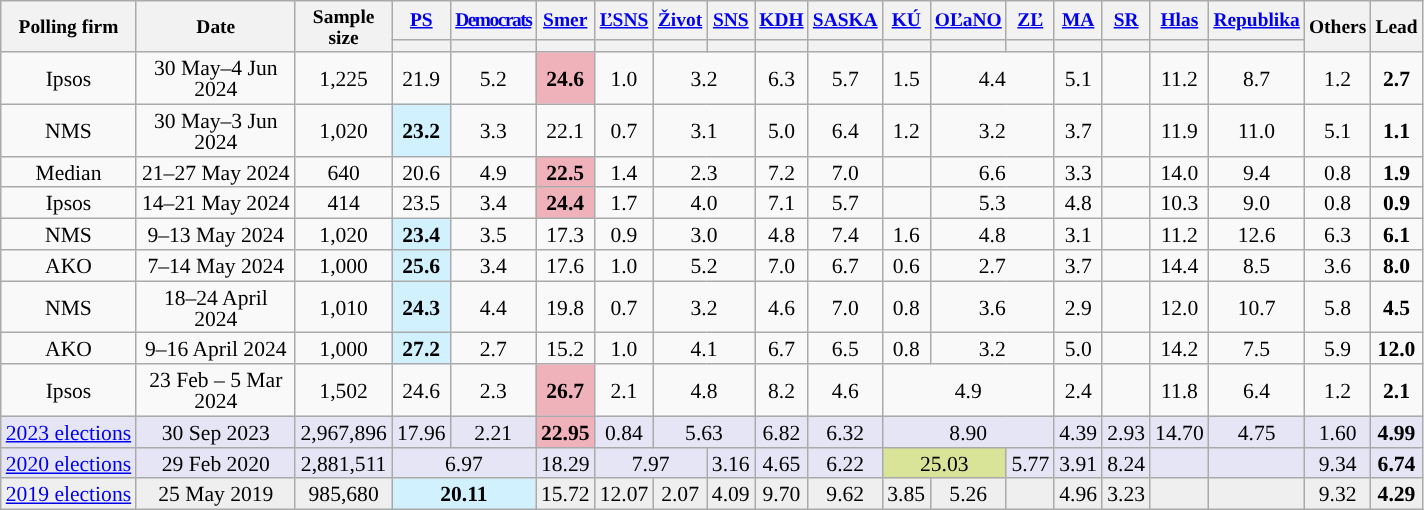<table class="wikitable sortable nowrap mw-datatable" style="text-align:center; font-size:90%; line-height:14px;">
<tr style="font-size:90%";>
<th rowspan="2">Polling firm</th>
<th style="width:100px;" data-sort-type="date"; rowspan="2">Date</th>
<th class="unsortable" rowspan="2">Sample<br>size</th>
<th class="unsortable"><a href='#'>PS</a><br></th>
<th class="unsortable" style="letter-spacing: -1px;"><a href='#'>Democrats</a><br></th>
<th class="unsortable"><a href='#'>Smer</a><br></th>
<th class="unsortable"><a href='#'>ĽSNS</a><br></th>
<th class="unsortable"><a href='#'>Život</a><br></th>
<th class="unsortable"><a href='#'>SNS</a><br></th>
<th class="unsortable"><a href='#'>KDH</a><br></th>
<th class="unsortable"><a href='#'>SASKA</a><br></th>
<th class="unsortable"><a href='#'>KÚ</a><br></th>
<th class="unsortable"><a href='#'>OĽaNO</a><br></th>
<th class="unsortable"><a href='#'>ZĽ</a><br></th>
<th class="unsortable"><a href='#'>MA</a><br></th>
<th class="unsortable"><a href='#'>SR</a><br></th>
<th class="unsortable"><a href='#'>Hlas</a><br></th>
<th class="unsortable"><a href='#'>Republika</a><br></th>
<th class="unsortable" style="width:20px;" rowspan="2">Others</th>
<th class="unsortable" style="width:20px;" rowspan="2">Lead</th>
</tr>
<tr>
<th style="background:"></th>
<th style="background:"></th>
<th style="background:"></th>
<th style="background:"></th>
<th style="background:"></th>
<th style="background:"></th>
<th style="background:"></th>
<th style="background:"></th>
<th style="background:"></th>
<th style="background:"></th>
<th style="background:"></th>
<th style="background:"></th>
<th style="background:"></th>
<th style="background:"></th>
<th style="background:"></th>
</tr>
<tr>
<td>Ipsos</td>
<td>30 May–4 Jun 2024</td>
<td>1,225</td>
<td>21.9<br></td>
<td>5.2<br></td>
<td style="background:#F0B2BA;"><strong>24.6</strong><br></td>
<td>1.0<br></td>
<td colspan=2>3.2<br></td>
<td>6.3<br></td>
<td>5.7<br></td>
<td>1.5<br></td>
<td colspan=2>4.4<br></td>
<td>5.1<br></td>
<td></td>
<td>11.2<br></td>
<td>8.7<br></td>
<td>1.2</td>
<td style="background:"><strong>2.7</strong></td>
</tr>
<tr>
<td>NMS</td>
<td>30 May–3 Jun 2024</td>
<td>1,020</td>
<td style="background:#D1F1FF"><strong>23.2</strong><br></td>
<td>3.3<br></td>
<td>22.1<br></td>
<td>0.7<br></td>
<td colspan=2>3.1<br></td>
<td>5.0<br></td>
<td>6.4<br></td>
<td>1.2<br></td>
<td colspan=2>3.2<br></td>
<td>3.7<br></td>
<td></td>
<td>11.9<br></td>
<td>11.0<br></td>
<td>5.1</td>
<td style="background:"><strong>1.1</strong></td>
</tr>
<tr>
<td>Median</td>
<td>21–27 May 2024</td>
<td>640</td>
<td>20.6</td>
<td>4.9</td>
<td style="background:#F0B2BA;"><strong>22.5</strong></td>
<td>1.4</td>
<td colspan=2>2.3</td>
<td>7.2</td>
<td>7.0</td>
<td></td>
<td colspan=2>6.6</td>
<td>3.3</td>
<td></td>
<td>14.0</td>
<td>9.4</td>
<td>0.8</td>
<td style="background:"><strong>1.9</strong></td>
</tr>
<tr>
<td>Ipsos</td>
<td>14–21 May 2024</td>
<td>414</td>
<td>23.5<br></td>
<td>3.4<br></td>
<td style="background:#F0B2BA;"><strong>24.4</strong><br></td>
<td>1.7<br></td>
<td colspan=2>4.0<br></td>
<td>7.1<br></td>
<td>5.7<br></td>
<td></td>
<td colspan=2>5.3<br></td>
<td>4.8<br></td>
<td></td>
<td>10.3<br></td>
<td>9.0<br></td>
<td>0.8</td>
<td style="background:"><strong>0.9</strong></td>
</tr>
<tr>
<td>NMS</td>
<td>9–13 May 2024</td>
<td>1,020</td>
<td style="background:#D1F1FF"><strong>23.4</strong><br></td>
<td>3.5<br></td>
<td>17.3<br></td>
<td>0.9<br></td>
<td colspan=2>3.0<br></td>
<td>4.8<br></td>
<td>7.4<br></td>
<td>1.6<br></td>
<td colspan=2>4.8<br></td>
<td>3.1<br></td>
<td></td>
<td>11.2<br></td>
<td>12.6<br></td>
<td>6.3</td>
<td style="background:"><strong>6.1</strong></td>
</tr>
<tr>
<td>AKO</td>
<td>7–14 May 2024</td>
<td>1,000</td>
<td style="background:#D1F1FF"><strong>25.6</strong><br></td>
<td>3.4<br></td>
<td>17.6<br></td>
<td>1.0<br></td>
<td colspan=2>5.2<br></td>
<td>7.0<br></td>
<td>6.7<br></td>
<td>0.6<br></td>
<td colspan=2>2.7<br></td>
<td>3.7<br></td>
<td></td>
<td>14.4<br></td>
<td>8.5<br></td>
<td>3.6</td>
<td style="background:"><strong>8.0</strong></td>
</tr>
<tr>
<td>NMS</td>
<td>18–24 April 2024</td>
<td>1,010</td>
<td style="background:#D1F1FF"><strong>24.3</strong><br></td>
<td>4.4<br></td>
<td>19.8<br></td>
<td>0.7<br></td>
<td colspan=2>3.2<br></td>
<td>4.6<br></td>
<td>7.0<br></td>
<td>0.8<br></td>
<td colspan=2>3.6<br></td>
<td>2.9<br></td>
<td></td>
<td>12.0<br></td>
<td>10.7<br></td>
<td>5.8</td>
<td style="background:"><strong>4.5</strong></td>
</tr>
<tr>
<td>AKO</td>
<td>9–16 April 2024</td>
<td>1,000</td>
<td style="background:#D1F1FF"><strong>27.2</strong><br></td>
<td>2.7<br></td>
<td>15.2<br></td>
<td>1.0<br></td>
<td colspan=2>4.1<br></td>
<td>6.7<br></td>
<td>6.5<br></td>
<td>0.8<br></td>
<td colspan=2>3.2<br></td>
<td>5.0<br></td>
<td></td>
<td>14.2<br></td>
<td>7.5<br></td>
<td>5.9</td>
<td style="background:"><strong>12.0</strong></td>
</tr>
<tr>
<td>Ipsos</td>
<td>23 Feb – 5 Mar 2024</td>
<td>1,502</td>
<td>24.6<br></td>
<td>2.3<br></td>
<td style="background:#F0B2BA;"><strong>26.7</strong><br></td>
<td>2.1<br></td>
<td colspan=2>4.8<br></td>
<td>8.2<br></td>
<td>4.6<br></td>
<td colspan=3>4.9<br></td>
<td>2.4<br></td>
<td></td>
<td>11.8<br></td>
<td>6.4<br></td>
<td>1.2</td>
<td style="background:"><strong>2.1</strong></td>
</tr>
<tr style="background:#E5E5F5">
<td><a href='#'>2023 elections</a></td>
<td data-sort-value="2023-09-30">30 Sep 2023</td>
<td>2,967,896</td>
<td>17.96</td>
<td>2.21</td>
<td style="background:#F0B2BA;"><strong>22.95</strong></td>
<td>0.84</td>
<td colspan=2>5.63</td>
<td>6.82</td>
<td>6.32</td>
<td colspan=3>8.90</td>
<td>4.39</td>
<td>2.93</td>
<td>14.70</td>
<td>4.75</td>
<td>1.60</td>
<td style="background:"><strong>4.99</strong></td>
</tr>
<tr style="background:#E5E5F5">
<td><a href='#'>2020 elections</a></td>
<td data-sort-value="2020-02-29">29 Feb 2020</td>
<td>2,881,511</td>
<td colspan=2>6.97</td>
<td>18.29</td>
<td colspan=2>7.97</td>
<td>3.16</td>
<td>4.65</td>
<td>6.22</td>
<td style="background:#d9e499;" colspan=2>25.03</td>
<td>5.77</td>
<td>3.91</td>
<td>8.24</td>
<td></td>
<td></td>
<td>9.34</td>
<td style="background:"><strong>6.74</strong></td>
</tr>
<tr style="background:#EFEFEF">
<td><a href='#'>2019 elections</a></td>
<td data-sort-value="2019-05-25">25 May 2019</td>
<td>985,680</td>
<td style="background:#D1F1FF" colspan=2><strong>20.11</strong><br></td>
<td>15.72<br></td>
<td>12.07<br></td>
<td>2.07<br></td>
<td>4.09<br></td>
<td>9.70<br></td>
<td>9.62<br></td>
<td>3.85<br></td>
<td>5.26<br></td>
<td></td>
<td>4.96<br></td>
<td>3.23<br></td>
<td></td>
<td></td>
<td>9.32</td>
<td style="background:"><strong>4.29</strong></td>
</tr>
</table>
